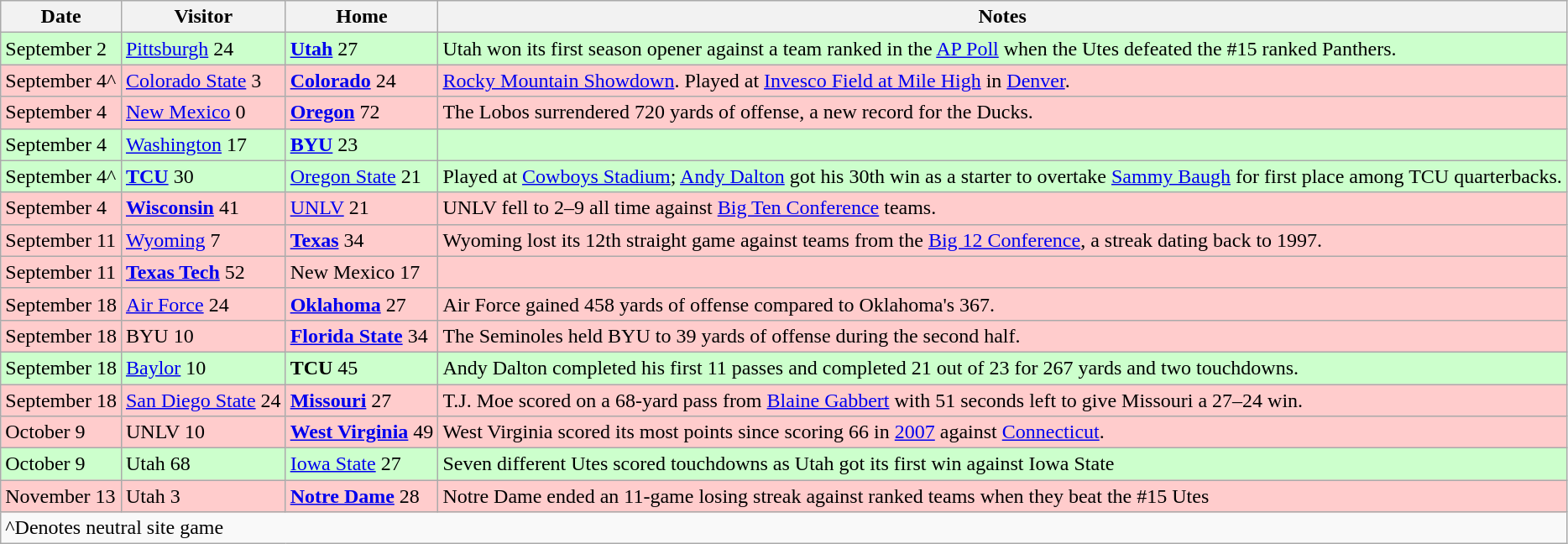<table class="wikitable">
<tr>
<th>Date</th>
<th>Visitor</th>
<th>Home</th>
<th>Notes</th>
</tr>
<tr bgcolor=#ccffcc>
<td>September 2</td>
<td><a href='#'>Pittsburgh</a> 24</td>
<td><strong><a href='#'>Utah</a></strong> 27</td>
<td>Utah won its first season opener against a team ranked in the <a href='#'>AP Poll</a> when the Utes defeated the #15 ranked Panthers.</td>
</tr>
<tr bgcolor=#ffcccc>
<td>September 4^</td>
<td><a href='#'>Colorado State</a> 3</td>
<td><strong><a href='#'>Colorado</a></strong> 24</td>
<td><a href='#'>Rocky Mountain Showdown</a>. Played at <a href='#'>Invesco Field at Mile High</a> in <a href='#'>Denver</a>.</td>
</tr>
<tr bgcolor=#ffcccc>
<td>September 4</td>
<td><a href='#'>New Mexico</a> 0</td>
<td><strong><a href='#'>Oregon</a></strong> 72</td>
<td>The Lobos surrendered 720 yards of offense, a new record for the Ducks.</td>
</tr>
<tr bgcolor=#ccffcc>
<td>September 4</td>
<td><a href='#'>Washington</a> 17</td>
<td><strong><a href='#'>BYU</a></strong> 23</td>
<td></td>
</tr>
<tr bgcolor=#ccffcc>
<td>September 4^</td>
<td><strong><a href='#'>TCU</a></strong> 30</td>
<td><a href='#'>Oregon State</a> 21</td>
<td>Played at <a href='#'>Cowboys Stadium</a>; <a href='#'>Andy Dalton</a> got his 30th win as a starter to overtake <a href='#'>Sammy Baugh</a> for first place among TCU quarterbacks.</td>
</tr>
<tr bgcolor=#ffcccc>
<td>September 4</td>
<td><strong><a href='#'>Wisconsin</a></strong> 41</td>
<td><a href='#'>UNLV</a> 21</td>
<td>UNLV fell to 2–9 all time against <a href='#'>Big Ten Conference</a> teams.</td>
</tr>
<tr bgcolor=#ffcccc>
<td>September 11</td>
<td><a href='#'>Wyoming</a> 7</td>
<td><strong><a href='#'>Texas</a></strong> 34</td>
<td>Wyoming lost its 12th straight game against teams from the <a href='#'>Big 12 Conference</a>, a streak dating back to 1997.</td>
</tr>
<tr bgcolor=#ffcccc>
<td>September 11</td>
<td><strong><a href='#'>Texas Tech</a></strong> 52</td>
<td>New Mexico 17</td>
<td></td>
</tr>
<tr bgcolor=#ffcccc>
<td>September 18</td>
<td><a href='#'>Air Force</a> 24</td>
<td><strong><a href='#'>Oklahoma</a></strong> 27</td>
<td>Air Force gained 458 yards of offense compared to Oklahoma's 367.</td>
</tr>
<tr bgcolor=#ffcccc>
<td>September 18</td>
<td>BYU 10</td>
<td><strong><a href='#'>Florida State</a></strong> 34</td>
<td>The Seminoles held BYU to 39 yards of offense during the second half.</td>
</tr>
<tr bgcolor=#ccffcc>
<td>September 18</td>
<td><a href='#'>Baylor</a> 10</td>
<td><strong>TCU</strong> 45</td>
<td>Andy Dalton completed his first 11 passes and completed 21 out of 23 for 267 yards and two touchdowns.</td>
</tr>
<tr bgcolor=#ffcccc>
<td>September 18</td>
<td><a href='#'>San Diego State</a> 24</td>
<td><strong><a href='#'>Missouri</a></strong> 27</td>
<td>T.J. Moe scored on a 68-yard pass from <a href='#'>Blaine Gabbert</a> with 51 seconds left to give Missouri a 27–24 win.</td>
</tr>
<tr bgcolor=#ffcccc>
<td>October 9</td>
<td>UNLV 10</td>
<td><strong><a href='#'>West Virginia</a></strong> 49</td>
<td>West Virginia scored its most points since scoring 66 in <a href='#'>2007</a> against <a href='#'>Connecticut</a>.</td>
</tr>
<tr bgcolor=#ccffcc>
<td>October 9</td>
<td>Utah 68</td>
<td><a href='#'>Iowa State</a> 27</td>
<td>Seven different Utes scored touchdowns as Utah got its first win against Iowa State</td>
</tr>
<tr bgcolor=#ffcccc>
<td>November 13</td>
<td>Utah 3</td>
<td><strong><a href='#'>Notre Dame</a></strong> 28</td>
<td>Notre Dame ended an 11-game losing streak against ranked teams when they beat the #15 Utes</td>
</tr>
<tr>
<td colspan=4>^Denotes neutral site game</td>
</tr>
</table>
